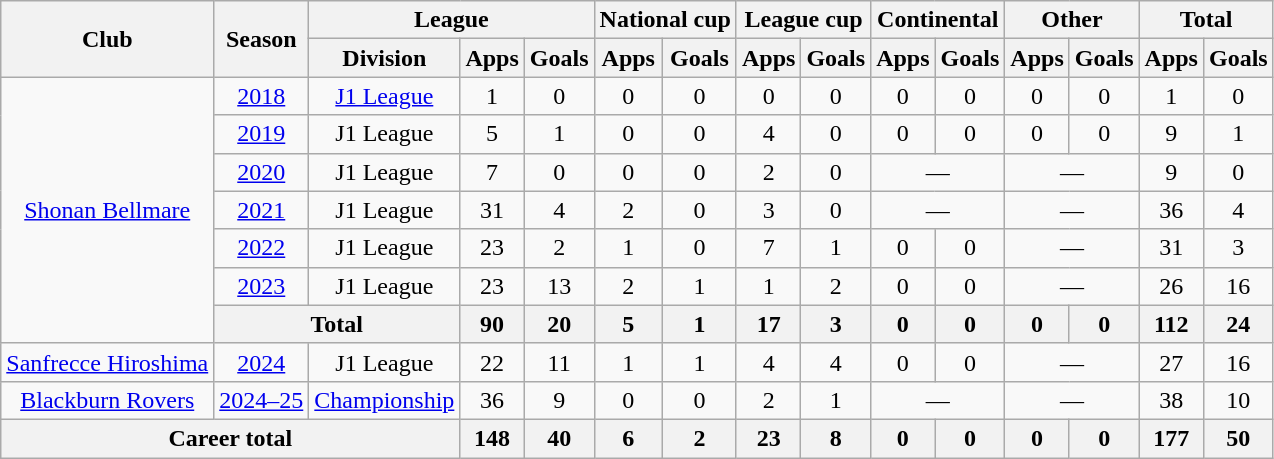<table class="wikitable" style="text-align:center">
<tr>
<th rowspan="2">Club</th>
<th rowspan="2">Season</th>
<th colspan="3">League</th>
<th colspan="2">National cup</th>
<th colspan="2">League cup</th>
<th colspan="2">Continental</th>
<th colspan="2">Other</th>
<th colspan="2">Total</th>
</tr>
<tr>
<th>Division</th>
<th>Apps</th>
<th>Goals</th>
<th>Apps</th>
<th>Goals</th>
<th>Apps</th>
<th>Goals</th>
<th>Apps</th>
<th>Goals</th>
<th>Apps</th>
<th>Goals</th>
<th>Apps</th>
<th>Goals</th>
</tr>
<tr>
<td rowspan="7"><a href='#'>Shonan Bellmare</a></td>
<td><a href='#'>2018</a></td>
<td><a href='#'>J1 League</a></td>
<td>1</td>
<td>0</td>
<td>0</td>
<td>0</td>
<td>0</td>
<td>0</td>
<td>0</td>
<td>0</td>
<td>0</td>
<td>0</td>
<td>1</td>
<td>0</td>
</tr>
<tr>
<td><a href='#'>2019</a></td>
<td>J1 League</td>
<td>5</td>
<td>1</td>
<td>0</td>
<td>0</td>
<td>4</td>
<td>0</td>
<td>0</td>
<td>0</td>
<td>0</td>
<td>0</td>
<td>9</td>
<td>1</td>
</tr>
<tr>
<td><a href='#'>2020</a></td>
<td>J1 League</td>
<td>7</td>
<td>0</td>
<td>0</td>
<td>0</td>
<td>2</td>
<td>0</td>
<td colspan="2">—</td>
<td colspan="2">—</td>
<td>9</td>
<td>0</td>
</tr>
<tr>
<td><a href='#'>2021</a></td>
<td>J1 League</td>
<td>31</td>
<td>4</td>
<td>2</td>
<td>0</td>
<td>3</td>
<td>0</td>
<td colspan="2">—</td>
<td colspan="2">—</td>
<td>36</td>
<td>4</td>
</tr>
<tr>
<td><a href='#'>2022</a></td>
<td>J1 League</td>
<td>23</td>
<td>2</td>
<td>1</td>
<td>0</td>
<td>7</td>
<td>1</td>
<td>0</td>
<td>0</td>
<td colspan="2">—</td>
<td>31</td>
<td>3</td>
</tr>
<tr>
<td><a href='#'>2023</a></td>
<td>J1 League</td>
<td>23</td>
<td>13</td>
<td>2</td>
<td>1</td>
<td>1</td>
<td>2</td>
<td>0</td>
<td>0</td>
<td colspan="2">—</td>
<td>26</td>
<td>16</td>
</tr>
<tr>
<th colspan="2">Total</th>
<th>90</th>
<th>20</th>
<th>5</th>
<th>1</th>
<th>17</th>
<th>3</th>
<th>0</th>
<th>0</th>
<th>0</th>
<th>0</th>
<th>112</th>
<th>24</th>
</tr>
<tr>
<td><a href='#'>Sanfrecce Hiroshima</a></td>
<td><a href='#'>2024</a></td>
<td>J1 League</td>
<td>22</td>
<td>11</td>
<td>1</td>
<td>1</td>
<td>4</td>
<td>4</td>
<td>0</td>
<td>0</td>
<td colspan="2">—</td>
<td>27</td>
<td>16</td>
</tr>
<tr>
<td><a href='#'>Blackburn Rovers</a></td>
<td><a href='#'>2024–25</a></td>
<td><a href='#'>Championship</a></td>
<td>36</td>
<td>9</td>
<td>0</td>
<td>0</td>
<td>2</td>
<td>1</td>
<td colspan="2">—</td>
<td colspan="2">—</td>
<td>38</td>
<td>10</td>
</tr>
<tr>
<th colspan="3">Career total</th>
<th>148</th>
<th>40</th>
<th>6</th>
<th>2</th>
<th>23</th>
<th>8</th>
<th>0</th>
<th>0</th>
<th>0</th>
<th>0</th>
<th>177</th>
<th>50</th>
</tr>
</table>
